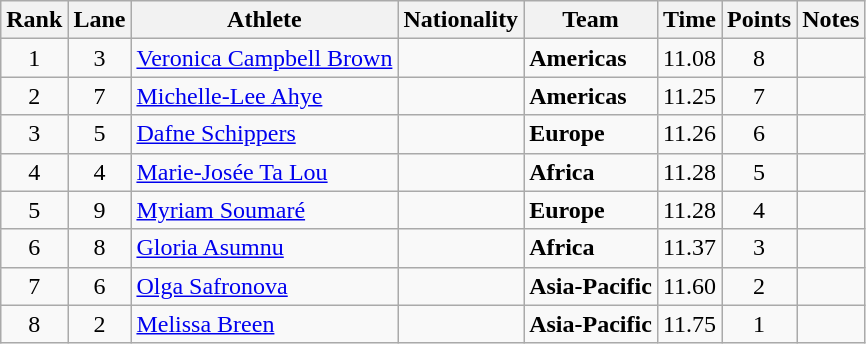<table class="wikitable sortable" style="text-align:center">
<tr>
<th>Rank</th>
<th>Lane</th>
<th>Athlete</th>
<th>Nationality</th>
<th>Team</th>
<th>Time</th>
<th>Points</th>
<th>Notes</th>
</tr>
<tr>
<td>1</td>
<td>3</td>
<td align="left"><a href='#'>Veronica Campbell Brown</a></td>
<td align=left></td>
<td align=left><strong>Americas</strong></td>
<td>11.08</td>
<td>8</td>
<td></td>
</tr>
<tr>
<td>2</td>
<td>7</td>
<td align="left"><a href='#'>Michelle-Lee Ahye</a></td>
<td align=left></td>
<td align=left><strong>Americas</strong></td>
<td>11.25</td>
<td>7</td>
<td></td>
</tr>
<tr>
<td>3</td>
<td>5</td>
<td align="left"><a href='#'>Dafne Schippers</a></td>
<td align=left></td>
<td align=left><strong>Europe</strong></td>
<td>11.26</td>
<td>6</td>
<td></td>
</tr>
<tr>
<td>4</td>
<td>4</td>
<td align="left"><a href='#'>Marie-Josée Ta Lou</a></td>
<td align=left></td>
<td align=left><strong>Africa</strong></td>
<td>11.28</td>
<td>5</td>
<td></td>
</tr>
<tr>
<td>5</td>
<td>9</td>
<td align="left"><a href='#'>Myriam Soumaré</a></td>
<td align=left></td>
<td align=left><strong>Europe</strong></td>
<td>11.28</td>
<td>4</td>
<td></td>
</tr>
<tr>
<td>6</td>
<td>8</td>
<td align="left"><a href='#'>Gloria Asumnu</a></td>
<td align=left></td>
<td align=left><strong>Africa</strong></td>
<td>11.37</td>
<td>3</td>
<td></td>
</tr>
<tr>
<td>7</td>
<td>6</td>
<td align="left"><a href='#'>Olga Safronova</a></td>
<td align=left></td>
<td align=left><strong>Asia-Pacific</strong></td>
<td>11.60</td>
<td>2</td>
<td></td>
</tr>
<tr>
<td>8</td>
<td>2</td>
<td align="left"><a href='#'>Melissa Breen</a></td>
<td align=left></td>
<td align=left><strong>Asia-Pacific</strong></td>
<td>11.75</td>
<td>1</td>
<td></td>
</tr>
</table>
